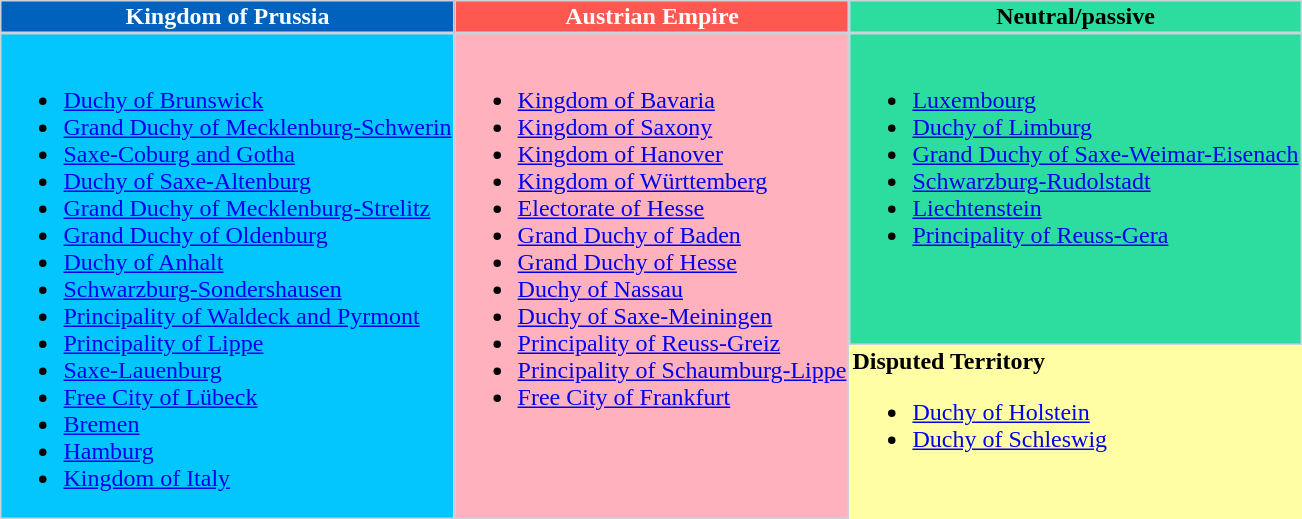<table cellspacing="0" style="margin: auto;">
<tr>
<td colspan="3" style="padding: 2;"></td>
</tr>
<tr>
<td style="background:#0062bd; border:solid 1px #ccd2d9; color:white; text-align:center"> <strong>Kingdom of Prussia</strong></td>
<td style="background:#ff5850; border:solid 1px #ccd2d9; color:white; text-align:center"> <strong>Austrian Empire</strong></td>
<td style="background:#2ddda0; border:solid 1px #ccd2d9; text-align:center"><strong>Neutral/passive</strong></td>
</tr>
<tr>
<td rowspan="2" style="background:#04C6FF; border:solid 1px #ccd2d9; text-align:left; vertical-align:top"><br><ul><li> <a href='#'>Duchy of Brunswick</a></li><li> <a href='#'>Grand Duchy of Mecklenburg-Schwerin</a></li><li> <a href='#'>Saxe-Coburg and Gotha</a></li><li> <a href='#'>Duchy of Saxe-Altenburg</a></li><li> <a href='#'>Grand Duchy of Mecklenburg-Strelitz</a></li><li> <a href='#'>Grand Duchy of Oldenburg</a></li><li> <a href='#'>Duchy of Anhalt</a></li><li> <a href='#'>Schwarzburg-Sondershausen</a></li><li> <a href='#'>Principality of Waldeck and Pyrmont</a></li><li> <a href='#'>Principality of Lippe</a></li><li> <a href='#'>Saxe-Lauenburg</a></li><li> <a href='#'>Free City of Lübeck</a></li><li> <a href='#'>Bremen</a></li><li> <a href='#'>Hamburg</a></li><li> <a href='#'>Kingdom of Italy</a></li></ul></td>
<td rowspan="2" style="background:#FFB1BD; border:solid 1px #ccd2d9; text-align:left; vertical-align:top"><br><ul><li> <a href='#'>Kingdom of Bavaria</a></li><li> <a href='#'>Kingdom of Saxony</a></li><li> <a href='#'>Kingdom of Hanover</a></li><li> <a href='#'>Kingdom of Württemberg</a></li><li> <a href='#'>Electorate of Hesse</a></li><li> <a href='#'>Grand Duchy of Baden</a></li><li> <a href='#'>Grand Duchy of Hesse</a></li><li> <a href='#'>Duchy of Nassau</a></li><li> <a href='#'>Duchy of Saxe-Meiningen</a></li><li> <a href='#'>Principality of Reuss-Greiz</a></li><li> <a href='#'>Principality of Schaumburg-Lippe</a></li><li> <a href='#'>Free City of Frankfurt</a></li></ul></td>
<td style="background:#2DDDA0; border:solid 1px #ccd2d9; text-align:left; vertical-align:top"><br><ul><li> <a href='#'>Luxembourg</a></li><li> <a href='#'>Duchy of Limburg</a></li><li> <a href='#'>Grand Duchy of Saxe-Weimar-Eisenach</a></li><li> <a href='#'>Schwarzburg-Rudolstadt</a></li><li> <a href='#'>Liechtenstein</a></li><li> <a href='#'>Principality of Reuss-Gera</a></li></ul></td>
</tr>
<tr>
<td style="background:#FFFEA5; border:solid 1px #FFFEA5; text-align:left; vertical-align:top"><strong>Disputed Territory</strong><br><ul><li> <a href='#'>Duchy of Holstein</a></li><li> <a href='#'>Duchy of Schleswig</a></li></ul></td>
</tr>
</table>
